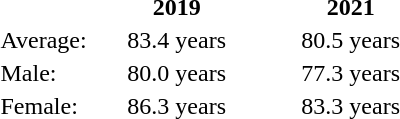<table style="text-align: center;">
<tr>
<th></th>
<th style="width:7em;">2019</th>
<th style="width:7em;">2021</th>
</tr>
<tr>
<td style="text-align: left;">Average:</td>
<td>83.4 years</td>
<td>80.5 years</td>
</tr>
<tr>
<td style="text-align: left;">Male:</td>
<td>80.0 years</td>
<td>77.3 years</td>
</tr>
<tr>
<td style="text-align: left;">Female:</td>
<td>86.3 years</td>
<td>83.3 years</td>
</tr>
</table>
